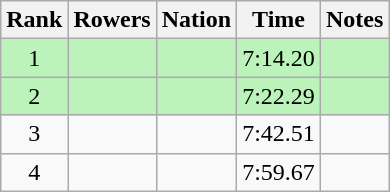<table class="wikitable sortable" style=text-align:center>
<tr>
<th>Rank</th>
<th>Rowers</th>
<th>Nation</th>
<th>Time</th>
<th>Notes</th>
</tr>
<tr bgcolor=bbf3bb>
<td>1</td>
<td align=left></td>
<td align=left></td>
<td>7:14.20</td>
<td></td>
</tr>
<tr bgcolor=bbf3bb>
<td>2</td>
<td align=left></td>
<td align=left></td>
<td>7:22.29</td>
<td></td>
</tr>
<tr>
<td>3</td>
<td align=left></td>
<td align=left></td>
<td>7:42.51</td>
<td></td>
</tr>
<tr>
<td>4</td>
<td align=left></td>
<td align=left></td>
<td>7:59.67</td>
<td></td>
</tr>
</table>
